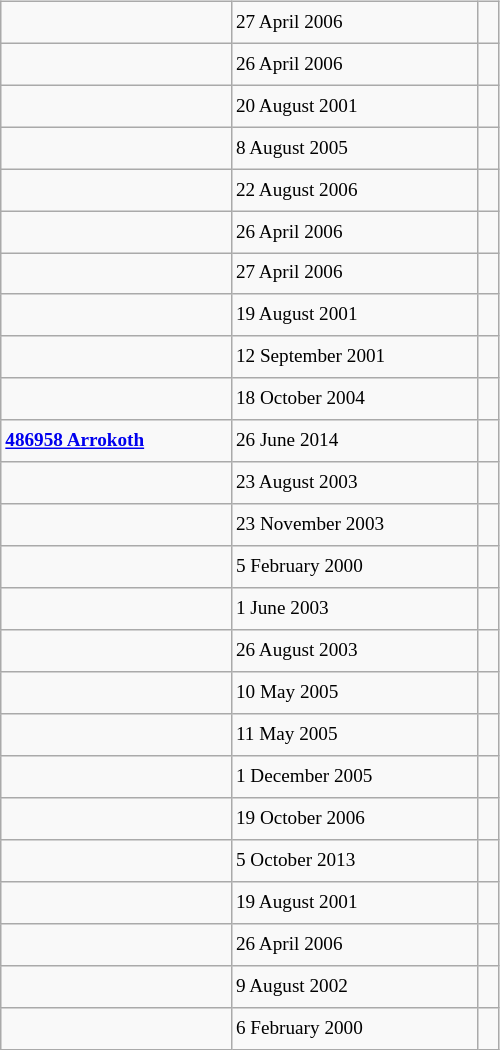<table class="wikitable" style="font-size: 80%; float: left; width: 26em; margin-right: 1em; height: 700px">
<tr>
<td><strong></strong></td>
<td>27 April 2006</td>
<td></td>
</tr>
<tr>
<td></td>
<td>26 April 2006</td>
<td></td>
</tr>
<tr>
<td></td>
<td>20 August 2001</td>
<td></td>
</tr>
<tr>
<td></td>
<td>8 August 2005</td>
<td></td>
</tr>
<tr>
<td></td>
<td>22 August 2006</td>
<td></td>
</tr>
<tr>
<td></td>
<td>26 April 2006</td>
<td></td>
</tr>
<tr>
<td></td>
<td>27 April 2006</td>
<td></td>
</tr>
<tr>
<td></td>
<td>19 August 2001</td>
<td></td>
</tr>
<tr>
<td></td>
<td>12 September 2001</td>
<td></td>
</tr>
<tr>
<td></td>
<td>18 October 2004</td>
<td></td>
</tr>
<tr>
<td><strong><a href='#'>486958 Arrokoth</a></strong></td>
<td>26 June 2014</td>
<td> </td>
</tr>
<tr>
<td></td>
<td>23 August 2003</td>
<td></td>
</tr>
<tr>
<td></td>
<td>23 November 2003</td>
<td></td>
</tr>
<tr>
<td></td>
<td>5 February 2000</td>
<td></td>
</tr>
<tr>
<td></td>
<td>1 June 2003</td>
<td></td>
</tr>
<tr>
<td></td>
<td>26 August 2003</td>
<td></td>
</tr>
<tr>
<td></td>
<td>10 May 2005</td>
<td></td>
</tr>
<tr>
<td></td>
<td>11 May 2005</td>
<td></td>
</tr>
<tr>
<td></td>
<td>1 December 2005</td>
<td></td>
</tr>
<tr>
<td></td>
<td>19 October 2006</td>
<td></td>
</tr>
<tr>
<td></td>
<td>5 October 2013</td>
<td></td>
</tr>
<tr>
<td></td>
<td>19 August 2001</td>
<td></td>
</tr>
<tr>
<td></td>
<td>26 April 2006</td>
<td></td>
</tr>
<tr>
<td></td>
<td>9 August 2002</td>
<td></td>
</tr>
<tr>
<td></td>
<td>6 February 2000</td>
<td></td>
</tr>
</table>
